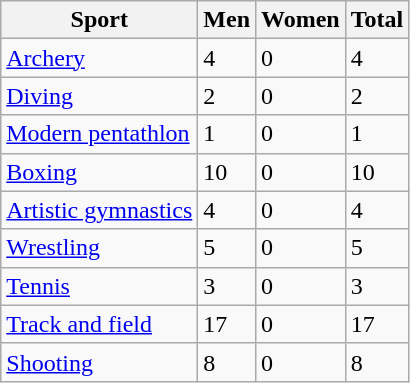<table class="wikitable sortable">
<tr>
<th>Sport</th>
<th>Men</th>
<th>Women</th>
<th>Total</th>
</tr>
<tr>
<td><a href='#'>Archery</a></td>
<td>4</td>
<td>0</td>
<td>4</td>
</tr>
<tr>
<td><a href='#'>Diving</a></td>
<td>2</td>
<td>0</td>
<td>2</td>
</tr>
<tr>
<td><a href='#'>Modern pentathlon</a></td>
<td>1</td>
<td>0</td>
<td>1</td>
</tr>
<tr>
<td><a href='#'>Boxing</a></td>
<td>10</td>
<td>0</td>
<td>10</td>
</tr>
<tr>
<td><a href='#'>Artistic gymnastics</a></td>
<td>4</td>
<td>0</td>
<td>4</td>
</tr>
<tr>
<td><a href='#'>Wrestling</a></td>
<td>5</td>
<td>0</td>
<td>5</td>
</tr>
<tr>
<td><a href='#'>Tennis</a></td>
<td>3</td>
<td>0</td>
<td>3</td>
</tr>
<tr>
<td><a href='#'>Track and field</a></td>
<td>17</td>
<td>0</td>
<td>17</td>
</tr>
<tr>
<td><a href='#'>Shooting</a></td>
<td>8</td>
<td>0</td>
<td>8</td>
</tr>
</table>
